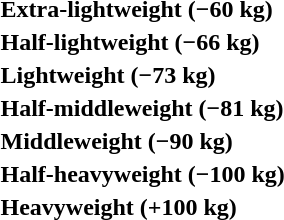<table>
<tr>
<th rowspan=2 style="text-align:left;">Extra-lightweight (−60 kg)</th>
<td rowspan=2></td>
<td rowspan=2></td>
<td></td>
</tr>
<tr>
<td></td>
</tr>
<tr>
<th rowspan=2 style="text-align:left;">Half-lightweight (−66 kg)</th>
<td rowspan=2></td>
<td rowspan=2></td>
<td></td>
</tr>
<tr>
<td></td>
</tr>
<tr>
<th rowspan=2 style="text-align:left;">Lightweight (−73 kg)</th>
<td rowspan=2></td>
<td rowspan=2></td>
<td></td>
</tr>
<tr>
<td></td>
</tr>
<tr>
<th rowspan=2 style="text-align:left;">Half-middleweight (−81 kg)</th>
<td rowspan=2></td>
<td rowspan=2></td>
<td></td>
</tr>
<tr>
<td></td>
</tr>
<tr>
<th rowspan=2 style="text-align:left;">Middleweight (−90 kg)</th>
<td rowspan=2></td>
<td rowspan=2></td>
<td></td>
</tr>
<tr>
<td></td>
</tr>
<tr>
<th rowspan=2 style="text-align:left;">Half-heavyweight (−100 kg)</th>
<td rowspan=2></td>
<td rowspan=2></td>
<td></td>
</tr>
<tr>
<td></td>
</tr>
<tr>
<th rowspan=2 style="text-align:left;">Heavyweight (+100 kg)</th>
<td rowspan=2></td>
<td rowspan=2></td>
<td></td>
</tr>
<tr>
<td></td>
</tr>
</table>
